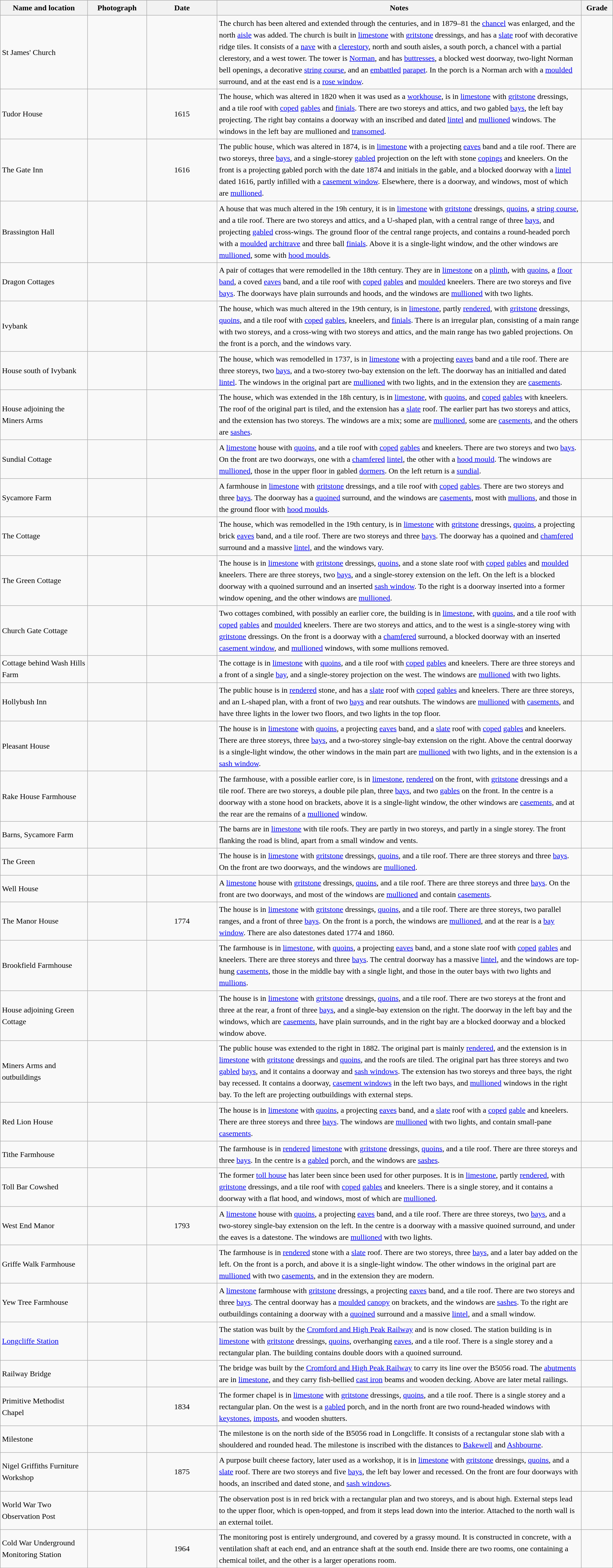<table class="wikitable sortable plainrowheaders" style="width:100%; border:0; text-align:left; line-height:150%;">
<tr>
<th scope="col"  style="width:150px">Name and location</th>
<th scope="col"  style="width:100px" class="unsortable">Photograph</th>
<th scope="col"  style="width:120px">Date</th>
<th scope="col"  style="width:650px" class="unsortable">Notes</th>
<th scope="col"  style="width:50px">Grade</th>
</tr>
<tr>
<td>St James' Church<br><small></small></td>
<td></td>
<td align="center"></td>
<td>The church has been altered and extended through the centuries, and in 1879–81 the <a href='#'>chancel</a> was enlarged, and the north <a href='#'>aisle</a> was added.  The church is built in <a href='#'>limestone</a> with <a href='#'>gritstone</a> dressings, and has a <a href='#'>slate</a> roof with decorative ridge tiles.  It consists of a <a href='#'>nave</a> with a <a href='#'>clerestory</a>, north and south aisles, a south porch, a chancel with a partial clerestory, and a west tower.  The tower is <a href='#'>Norman</a>, and has <a href='#'>buttresses</a>, a blocked west doorway, two-light Norman bell openings, a decorative <a href='#'>string course</a>, and an <a href='#'>embattled</a> <a href='#'>parapet</a>.  In the porch is a Norman arch with a <a href='#'>moulded</a> surround, and at the east end is a <a href='#'>rose window</a>.</td>
<td align="center" ></td>
</tr>
<tr>
<td>Tudor House<br><small></small></td>
<td></td>
<td align="center">1615</td>
<td>The house, which was altered in 1820 when it was used as a <a href='#'>workhouse</a>, is in <a href='#'>limestone</a> with <a href='#'>gritstone</a> dressings, and a tile roof with <a href='#'>coped</a> <a href='#'>gables</a> and <a href='#'>finials</a>.  There are two storeys and attics, and two gabled <a href='#'>bays</a>, the left bay projecting.  The right bay contains a doorway with an inscribed and dated <a href='#'>lintel</a> and <a href='#'>mullioned</a> windows.  The windows in the left bay are mullioned and <a href='#'>transomed</a>.</td>
<td align="center" ></td>
</tr>
<tr>
<td>The Gate Inn<br><small></small></td>
<td></td>
<td align="center">1616</td>
<td>The public house, which was altered in 1874, is in <a href='#'>limestone</a> with a projecting <a href='#'>eaves</a> band and a tile roof.  There are two storeys, three <a href='#'>bays</a>, and a single-storey <a href='#'>gabled</a> projection on the left with stone <a href='#'>copings</a> and kneelers.  On the front is a projecting gabled porch with the date 1874 and initials in the gable, and a blocked doorway with a <a href='#'>lintel</a> dated 1616, partly infilled with a <a href='#'>casement window</a>.  Elsewhere, there is a doorway, and windows, most of which are <a href='#'>mullioned</a>.</td>
<td align="center" ></td>
</tr>
<tr>
<td>Brassington Hall<br><small></small></td>
<td></td>
<td align="center"></td>
<td>A house that was much altered in the 19h century, it is in <a href='#'>limestone</a> with <a href='#'>gritstone</a> dressings, <a href='#'>quoins</a>, a <a href='#'>string course</a>, and a tile roof.  There are two storeys and attics, and a U-shaped plan, with a central range of three <a href='#'>bays</a>, and projecting <a href='#'>gabled</a> cross-wings.  The ground floor of the central range projects, and contains a round-headed porch with a <a href='#'>moulded</a> <a href='#'>architrave</a> and three ball <a href='#'>finials</a>. Above it is a single-light window, and the other windows are <a href='#'>mullioned</a>, some with <a href='#'>hood moulds</a>.</td>
<td align="center" ></td>
</tr>
<tr>
<td>Dragon Cottages<br><small></small></td>
<td></td>
<td align="center"></td>
<td>A pair of cottages that were remodelled in the 18th century.  They are in <a href='#'>limestone</a> on a <a href='#'>plinth</a>, with <a href='#'>quoins</a>, a <a href='#'>floor band</a>, a coved <a href='#'>eaves</a> band, and a tile roof with <a href='#'>coped</a> <a href='#'>gables</a> and <a href='#'>moulded</a> kneelers.  There are two storeys and five <a href='#'>bays</a>.  The doorways have plain surrounds and hoods, and the windows are <a href='#'>mullioned</a> with two lights.</td>
<td align="center" ></td>
</tr>
<tr>
<td>Ivybank<br><small></small></td>
<td></td>
<td align="center"></td>
<td>The house, which was much altered in the 19th century, is in <a href='#'>limestone</a>, partly <a href='#'>rendered</a>, with <a href='#'>gritstone</a> dressings, <a href='#'>quoins</a>, and a tile roof with <a href='#'>coped</a> <a href='#'>gables</a>, kneelers, and <a href='#'>finials</a>.  There is an irregular plan, consisting of a main range with two storeys, and a cross-wing with two storeys and attics, and the main range has two gabled projections.  On the front is a porch, and the windows vary.</td>
<td align="center" ></td>
</tr>
<tr>
<td>House south of Ivybank<br><small></small></td>
<td></td>
<td align="center"></td>
<td>The house, which was remodelled in 1737, is in <a href='#'>limestone</a> with a projecting <a href='#'>eaves</a> band and a tile roof.  There are three storeys, two <a href='#'>bays</a>, and a two-storey two-bay extension on the left.  The doorway has an initialled and dated <a href='#'>lintel</a>.  The windows in the original part are <a href='#'>mullioned</a> with two lights, and in the extension they are <a href='#'>casements</a>.</td>
<td align="center" ></td>
</tr>
<tr>
<td>House adjoining the Miners Arms<br><small></small></td>
<td></td>
<td align="center"></td>
<td>The house, which was extended in the 18h century, is in <a href='#'>limestone</a>, with <a href='#'>quoins</a>, and <a href='#'>coped</a> <a href='#'>gables</a> with kneelers.  The roof of the original part is tiled, and the extension has a <a href='#'>slate</a> roof.  The earlier part has two storeys and attics, and the extension has two storeys.  The windows are a mix; some are <a href='#'>mullioned</a>, some are <a href='#'>casements</a>, and the others are <a href='#'>sashes</a>.</td>
<td align="center" ></td>
</tr>
<tr>
<td>Sundial Cottage<br><small></small></td>
<td></td>
<td align="center"></td>
<td>A <a href='#'>limestone</a> house with <a href='#'>quoins</a>, and a tile roof with <a href='#'>coped</a> <a href='#'>gables</a> and kneelers.  There are two storeys and two <a href='#'>bays</a>.  On the front are two doorways, one with a <a href='#'>chamfered</a> <a href='#'>lintel</a>, the other with a <a href='#'>hood mould</a>.  The windows are <a href='#'>mullioned</a>, those in the upper floor in gabled <a href='#'>dormers</a>.  On the left return is a <a href='#'>sundial</a>.</td>
<td align="center" ></td>
</tr>
<tr>
<td>Sycamore Farm<br><small></small></td>
<td></td>
<td align="center"></td>
<td>A farmhouse in <a href='#'>limestone</a> with <a href='#'>gritstone</a> dressings, and a tile roof with <a href='#'>coped</a> <a href='#'>gables</a>.  There are two storeys and three <a href='#'>bays</a>.  The doorway has a <a href='#'>quoined</a> surround, and the windows are <a href='#'>casements</a>, most with <a href='#'>mullions</a>, and those in the ground floor with <a href='#'>hood moulds</a>.</td>
<td align="center" ></td>
</tr>
<tr>
<td>The Cottage<br><small></small></td>
<td></td>
<td align="center"></td>
<td>The house, which was remodelled in the 19th century, is in <a href='#'>limestone</a> with <a href='#'>gritstone</a> dressings, <a href='#'>quoins</a>, a projecting brick <a href='#'>eaves</a> band, and a tile roof.  There are two storeys and three <a href='#'>bays</a>.  The doorway has a quoined and <a href='#'>chamfered</a> surround and a massive <a href='#'>lintel</a>, and the windows vary.</td>
<td align="center" ></td>
</tr>
<tr>
<td>The Green Cottage<br><small></small></td>
<td></td>
<td align="center"></td>
<td>The house is in <a href='#'>limestone</a> with <a href='#'>gritstone</a> dressings, <a href='#'>quoins</a>, and a stone slate roof with <a href='#'>coped</a> <a href='#'>gables</a> and <a href='#'>moulded</a> kneelers.  There are three storeys, two <a href='#'>bays</a>, and a single-storey extension on the left.  On the left is a blocked doorway with a quoined surround and an inserted <a href='#'>sash window</a>.  To the right is a doorway inserted into a former window opening, and the other windows are <a href='#'>mullioned</a>.</td>
<td align="center" ></td>
</tr>
<tr>
<td>Church Gate Cottage<br><small></small></td>
<td></td>
<td align="center"></td>
<td>Two cottages combined, with possibly an earlier core, the building is in <a href='#'>limestone</a>, with <a href='#'>quoins</a>, and a tile roof with <a href='#'>coped</a> <a href='#'>gables</a> and <a href='#'>moulded</a> kneelers.  There are two storeys and attics, and to the west is a single-storey wing with <a href='#'>gritstone</a> dressings.  On the front is a doorway with a <a href='#'>chamfered</a> surround, a blocked doorway with an inserted <a href='#'>casement window</a>, and <a href='#'>mullioned</a> windows, with some mullions removed.</td>
<td align="center" ></td>
</tr>
<tr>
<td>Cottage behind Wash Hills Farm<br><small></small></td>
<td></td>
<td align="center"></td>
<td>The cottage is in <a href='#'>limestone</a> with <a href='#'>quoins</a>, and a tile roof with <a href='#'>coped</a> <a href='#'>gables</a> and kneelers.  There are three storeys and a front of a single <a href='#'>bay</a>, and a single-storey projection on the west.  The windows are <a href='#'>mullioned</a> with two lights.</td>
<td align="center" ></td>
</tr>
<tr>
<td>Hollybush Inn<br><small></small></td>
<td></td>
<td align="center"></td>
<td>The public house is in <a href='#'>rendered</a> stone, and has a <a href='#'>slate</a> roof with <a href='#'>coped</a> <a href='#'>gables</a> and kneelers.  There are three storeys, and an L-shaped plan, with a front of two <a href='#'>bays</a> and rear outshuts.  The windows are <a href='#'>mullioned</a> with <a href='#'>casements</a>, and have three lights in the lower two floors, and two lights in the top floor.</td>
<td align="center" ></td>
</tr>
<tr>
<td>Pleasant House<br><small></small></td>
<td></td>
<td align="center"></td>
<td>The house is in <a href='#'>limestone</a> with <a href='#'>quoins</a>, a projecting <a href='#'>eaves</a> band, and a <a href='#'>slate</a> roof with <a href='#'>coped</a> <a href='#'>gables</a> and kneelers.  There are three storeys, three <a href='#'>bays</a>, and a two-storey single-bay extension on the right.  Above the central doorway is a single-light window, the other windows in the main part are <a href='#'>mullioned</a> with two lights, and in the extension is a <a href='#'>sash window</a>.</td>
<td align="center" ></td>
</tr>
<tr>
<td>Rake House Farmhouse<br><small></small></td>
<td></td>
<td align="center"></td>
<td>The farmhouse, with a possible earlier core, is in <a href='#'>limestone</a>, <a href='#'>rendered</a> on the front, with <a href='#'>gritstone</a> dressings and a tile roof.  There are two storeys, a double pile plan, three <a href='#'>bays</a>, and two <a href='#'>gables</a> on the front.  In the centre is a doorway with a stone hood on brackets, above it is a single-light window, the other windows are <a href='#'>casements</a>, and at the rear are the remains of a <a href='#'>mullioned</a> window.</td>
<td align="center" ></td>
</tr>
<tr>
<td>Barns, Sycamore Farm<br><small></small></td>
<td></td>
<td align="center"></td>
<td>The barns are in <a href='#'>limestone</a> with tile roofs.  They are partly in two storeys, and partly in a single storey.  The front flanking the road is blind, apart from a small window and vents.</td>
<td align="center" ></td>
</tr>
<tr>
<td>The Green<br><small></small></td>
<td></td>
<td align="center"></td>
<td>The house is in <a href='#'>limestone</a> with <a href='#'>gritstone</a> dressings, <a href='#'>quoins</a>, and a tile roof.  There are three storeys and three <a href='#'>bays</a>.  On the front are two doorways, and the windows are <a href='#'>mullioned</a>.</td>
<td align="center" ></td>
</tr>
<tr>
<td>Well House<br><small></small></td>
<td></td>
<td align="center"></td>
<td>A <a href='#'>limestone</a> house with <a href='#'>gritstone</a> dressings, <a href='#'>quoins</a>, and a tile roof.  There are three storeys and three <a href='#'>bays</a>.  On the front are two doorways, and most of the windows are <a href='#'>mullioned</a> and contain <a href='#'>casements</a>.</td>
<td align="center" ></td>
</tr>
<tr>
<td>The Manor House<br><small></small></td>
<td></td>
<td align="center">1774</td>
<td>The house is in <a href='#'>limestone</a> with <a href='#'>gritstone</a> dressings, <a href='#'>quoins</a>, and a tile roof.  There are three storeys, two parallel ranges, and a front of three <a href='#'>bays</a>.  On the front is a porch, the windows are <a href='#'>mullioned</a>, and at the rear is a <a href='#'>bay window</a>.  There are also datestones dated 1774 and 1860.</td>
<td align="center" ></td>
</tr>
<tr>
<td>Brookfield Farmhouse<br><small></small></td>
<td></td>
<td align="center"></td>
<td>The farmhouse is in <a href='#'>limestone</a>, with <a href='#'>quoins</a>, a projecting <a href='#'>eaves</a> band, and a stone slate roof with <a href='#'>coped</a> <a href='#'>gables</a> and kneelers.  There are three storeys and three <a href='#'>bays</a>.  The central doorway has a massive <a href='#'>lintel</a>, and the windows are top-hung <a href='#'>casements</a>, those in the middle bay with a single light, and those in the outer bays with two lights and <a href='#'>mullions</a>.</td>
<td align="center" ></td>
</tr>
<tr>
<td>House adjoining Green Cottage<br><small></small></td>
<td></td>
<td align="center"></td>
<td>The house is in <a href='#'>limestone</a> with <a href='#'>gritstone</a> dressings, <a href='#'>quoins</a>, and a tile roof.  There are two storeys at the front and three at the rear, a front of three <a href='#'>bays</a>, and a single-bay extension on the right.  The doorway in the left bay  and the windows, which are <a href='#'>casements</a>, have plain surrounds, and in the right bay are a blocked doorway and a blocked window above.</td>
<td align="center" ></td>
</tr>
<tr>
<td>Miners Arms and outbuildings<br><small></small></td>
<td></td>
<td align="center"></td>
<td>The public house was extended to the right in 1882.  The original part is mainly <a href='#'>rendered</a>, and the extension is in <a href='#'>limestone</a> with <a href='#'>gritstone</a> dressings and <a href='#'>quoins</a>, and the roofs are tiled.  The original part has three storeys and two <a href='#'>gabled</a> <a href='#'> bays</a>, and it contains a doorway and <a href='#'>sash windows</a>.  The extension has two storeys and three bays, the right bay recessed.  It contains a doorway, <a href='#'>casement windows</a> in the left two bays, and <a href='#'>mullioned</a> windows in the right bay.  To the left are projecting outbuildings with external steps.</td>
<td align="center" ></td>
</tr>
<tr>
<td>Red Lion House<br><small></small></td>
<td></td>
<td align="center"></td>
<td>The house is in <a href='#'>limestone</a> with <a href='#'>quoins</a>, a projecting <a href='#'>eaves</a> band, and a <a href='#'>slate</a> roof with a <a href='#'>coped</a> <a href='#'>gable</a> and kneelers.  There are three storeys and three <a href='#'>bays</a>.  The windows are <a href='#'>mullioned</a> with two lights, and contain small-pane <a href='#'>casements</a>.</td>
<td align="center" ></td>
</tr>
<tr>
<td>Tithe Farmhouse<br><small></small></td>
<td></td>
<td align="center"></td>
<td>The farmhouse is in <a href='#'>rendered</a> <a href='#'>limestone</a> with <a href='#'>gritstone</a> dressings, <a href='#'>quoins</a>, and a tile roof.  There are three storeys and three <a href='#'>bays</a>.  In the centre is a <a href='#'>gabled</a> porch, and the windows are <a href='#'>sashes</a>.</td>
<td align="center" ></td>
</tr>
<tr>
<td>Toll Bar Cowshed<br><small></small></td>
<td></td>
<td align="center"></td>
<td>The former <a href='#'>toll house</a> has later been since been used for other purposes.  It is in <a href='#'>limestone</a>, partly <a href='#'>rendered</a>, with <a href='#'>gritstone</a> dressings, and a tile roof with <a href='#'>coped</a> <a href='#'>gables</a> and kneelers. There is a single storey, and it contains a doorway with a flat hood, and windows, most of which are <a href='#'>mullioned</a>.</td>
<td align="center" ></td>
</tr>
<tr>
<td>West End Manor<br><small></small></td>
<td></td>
<td align="center">1793</td>
<td>A <a href='#'>limestone</a> house with <a href='#'>quoins</a>, a projecting <a href='#'>eaves</a> band, and a tile roof.  There are three storeys, two <a href='#'>bays</a>, and a two-storey single-bay extension on the left.  In the centre is a doorway with a massive quoined surround, and under the eaves is a datestone.  The windows are <a href='#'>mullioned</a> with two lights.</td>
<td align="center" ></td>
</tr>
<tr>
<td>Griffe Walk Farmhouse<br><small></small></td>
<td></td>
<td align="center"></td>
<td>The farmhouse is in <a href='#'>rendered</a> stone with a <a href='#'>slate</a> roof.  There are two storeys, three <a href='#'>bays</a>, and a later bay added on the left.  On the front is a porch, and above it is a single-light window.  The other windows in the original part are <a href='#'>mullioned</a> with two <a href='#'>casements</a>, and in the extension they are modern.</td>
<td align="center" ></td>
</tr>
<tr>
<td>Yew Tree Farmhouse<br><small></small></td>
<td></td>
<td align="center"></td>
<td>A <a href='#'>limestone</a> farmhouse with <a href='#'>gritstone</a> dressings, a projecting <a href='#'>eaves</a> band, and a tile roof.  There are two storeys and three <a href='#'>bays</a>.  The central doorway has a <a href='#'>moulded</a> <a href='#'>canopy</a> on brackets, and the windows are <a href='#'>sashes</a>.  To the right are outbuildings containing a doorway with a <a href='#'>quoined</a> surround and a massive <a href='#'>lintel</a>, and a small window.</td>
<td align="center" ></td>
</tr>
<tr>
<td><a href='#'>Longcliffe Station</a><br><small></small></td>
<td></td>
<td align="center"></td>
<td>The station was built by the <a href='#'>Cromford and High Peak Railway</a> and is now closed.  The station building is in <a href='#'>limestone</a> with <a href='#'>gritstone</a> dressings, <a href='#'>quoins</a>, overhanging <a href='#'>eaves</a>, and a tile roof.  There is a single storey and a rectangular plan.  The building contains double doors with a quoined surround.</td>
<td align="center" ></td>
</tr>
<tr>
<td>Railway Bridge<br><small></small></td>
<td></td>
<td align="center"></td>
<td>The bridge was built by the <a href='#'>Cromford and High Peak Railway</a> to carry its line over the B5056 road.  The <a href='#'>abutments</a> are in <a href='#'>limestone</a>, and they carry fish-bellied <a href='#'>cast iron</a> beams and wooden decking.  Above are later metal railings.</td>
<td align="center" ></td>
</tr>
<tr>
<td>Primitive Methodist Chapel<br><small></small></td>
<td></td>
<td align="center">1834</td>
<td>The former chapel is in <a href='#'>limestone</a> with <a href='#'>gritstone</a> dressings, <a href='#'>quoins</a>, and a tile roof.  There is a single storey and a rectangular plan.  On the west is a <a href='#'>gabled</a> porch, and in the north front are two round-headed windows with <a href='#'>keystones</a>, <a href='#'>imposts</a>, and wooden shutters.</td>
<td align="center" ></td>
</tr>
<tr>
<td>Milestone<br><small></small></td>
<td></td>
<td align="center"></td>
<td>The milestone is on the north side of the B5056 road in Longcliffe.  It consists of a rectangular stone slab with a shouldered and rounded head.  The milestone is inscribed with the distances to <a href='#'>Bakewell</a> and <a href='#'>Ashbourne</a>.</td>
<td align="center" ></td>
</tr>
<tr>
<td>Nigel Griffiths Furniture Workshop<br><small></small></td>
<td></td>
<td align="center">1875</td>
<td>A purpose built cheese factory, later used as a workshop, it is in <a href='#'>limestone</a> with <a href='#'>gritstone</a> dressings, <a href='#'>quoins</a>, and a <a href='#'>slate</a> roof.  There are two storeys and five <a href='#'>bays</a>, the left bay lower and recessed.  On the front are four doorways with hoods, an inscribed and dated stone, and <a href='#'>sash windows</a>.</td>
<td align="center" ></td>
</tr>
<tr>
<td>World War Two Observation Post<br><small></small></td>
<td></td>
<td align="center"></td>
<td>The observation post is in red brick with a rectangular plan and two storeys, and is about  high.  External steps lead to the upper floor, which is open-topped, and from it steps lead down into the interior.  Attached to the north wall is an external toilet.</td>
<td align="center" ></td>
</tr>
<tr>
<td>Cold War Underground Monitoring Station<br><small></small></td>
<td></td>
<td align="center">1964</td>
<td>The monitoring post is entirely underground, and covered by a grassy mound.  It is constructed in concrete, with a ventilation shaft at each end, and an entrance shaft at the south end.  Inside there are two rooms, one containing a chemical toilet, and the other is a larger operations room.</td>
<td align="center" ></td>
</tr>
<tr>
</tr>
</table>
